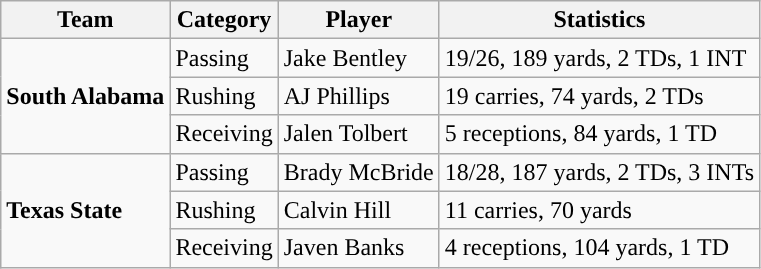<table class="wikitable" style="float: left;">
<tr>
<th>Team</th>
<th>Category</th>
<th>Player</th>
<th>Statistics</th>
</tr>
<tr>
<td rowspan=3><strong>South Alabama</strong></td>
<td>Passing</td>
<td>Jake Bentley</td>
<td>19/26, 189 yards, 2 TDs, 1 INT</td>
</tr>
<tr>
<td>Rushing</td>
<td>AJ Phillips</td>
<td>19 carries, 74 yards, 2 TDs</td>
</tr>
<tr>
<td>Receiving</td>
<td>Jalen Tolbert</td>
<td>5 receptions, 84 yards, 1 TD</td>
</tr>
<tr>
<td rowspan=3><strong>Texas State</strong></td>
<td>Passing</td>
<td>Brady McBride</td>
<td>18/28, 187 yards, 2 TDs, 3 INTs</td>
</tr>
<tr>
<td>Rushing</td>
<td>Calvin Hill</td>
<td>11 carries, 70 yards</td>
</tr>
<tr>
<td>Receiving</td>
<td>Javen Banks</td>
<td>4 receptions, 104 yards, 1 TD</td>
</tr>
</table>
